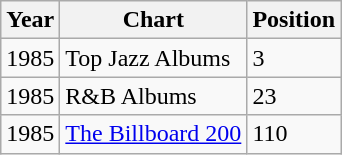<table class="wikitable" border="1">
<tr>
<th>Year</th>
<th>Chart</th>
<th>Position</th>
</tr>
<tr>
<td>1985</td>
<td>Top Jazz Albums</td>
<td>3</td>
</tr>
<tr>
<td>1985</td>
<td>R&B Albums</td>
<td>23</td>
</tr>
<tr>
<td>1985</td>
<td><a href='#'>The Billboard 200</a></td>
<td>110</td>
</tr>
</table>
